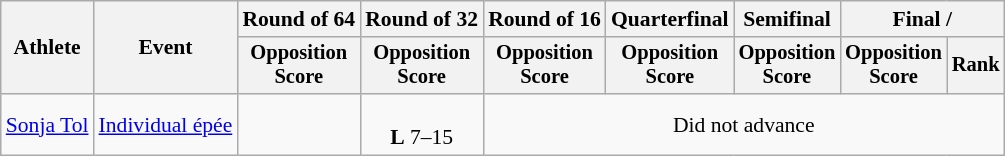<table class="wikitable" style="font-size:90%">
<tr>
<th rowspan="2">Athlete</th>
<th rowspan="2">Event</th>
<th>Round of 64</th>
<th>Round of 32</th>
<th>Round of 16</th>
<th>Quarterfinal</th>
<th>Semifinal</th>
<th colspan=2>Final / </th>
</tr>
<tr style="font-size:95%">
<th>Opposition <br> Score</th>
<th>Opposition <br> Score</th>
<th>Opposition <br> Score</th>
<th>Opposition <br> Score</th>
<th>Opposition <br> Score</th>
<th>Opposition <br> Score</th>
<th>Rank</th>
</tr>
<tr align=center>
<td align=left><a href='#'>Sonja Tol</a></td>
<td align=left><a href='#'>Individual épée</a></td>
<td></td>
<td><br><strong>L</strong> 7–15</td>
<td colspan=5>Did not advance</td>
</tr>
</table>
